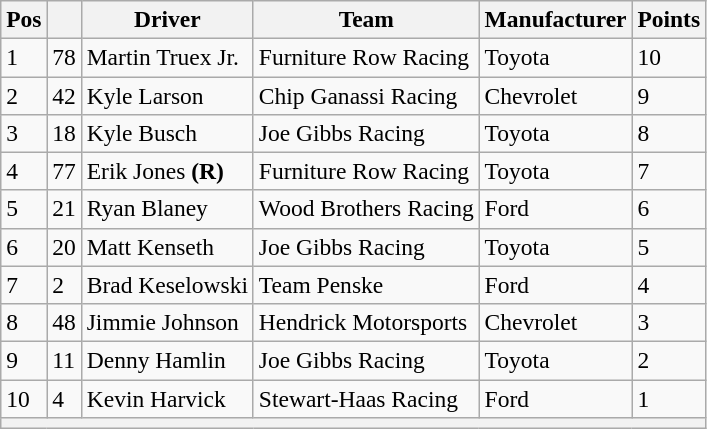<table class="wikitable" style="font-size:98%">
<tr>
<th>Pos</th>
<th></th>
<th>Driver</th>
<th>Team</th>
<th>Manufacturer</th>
<th>Points</th>
</tr>
<tr>
<td>1</td>
<td>78</td>
<td>Martin Truex Jr.</td>
<td>Furniture Row Racing</td>
<td>Toyota</td>
<td>10</td>
</tr>
<tr>
<td>2</td>
<td>42</td>
<td>Kyle Larson</td>
<td>Chip Ganassi Racing</td>
<td>Chevrolet</td>
<td>9</td>
</tr>
<tr>
<td>3</td>
<td>18</td>
<td>Kyle Busch</td>
<td>Joe Gibbs Racing</td>
<td>Toyota</td>
<td>8</td>
</tr>
<tr>
<td>4</td>
<td>77</td>
<td>Erik Jones <strong>(R)</strong></td>
<td>Furniture Row Racing</td>
<td>Toyota</td>
<td>7</td>
</tr>
<tr>
<td>5</td>
<td>21</td>
<td>Ryan Blaney</td>
<td>Wood Brothers Racing</td>
<td>Ford</td>
<td>6</td>
</tr>
<tr>
<td>6</td>
<td>20</td>
<td>Matt Kenseth</td>
<td>Joe Gibbs Racing</td>
<td>Toyota</td>
<td>5</td>
</tr>
<tr>
<td>7</td>
<td>2</td>
<td>Brad Keselowski</td>
<td>Team Penske</td>
<td>Ford</td>
<td>4</td>
</tr>
<tr>
<td>8</td>
<td>48</td>
<td>Jimmie Johnson</td>
<td>Hendrick Motorsports</td>
<td>Chevrolet</td>
<td>3</td>
</tr>
<tr>
<td>9</td>
<td>11</td>
<td>Denny Hamlin</td>
<td>Joe Gibbs Racing</td>
<td>Toyota</td>
<td>2</td>
</tr>
<tr>
<td>10</td>
<td>4</td>
<td>Kevin Harvick</td>
<td>Stewart-Haas Racing</td>
<td>Ford</td>
<td>1</td>
</tr>
<tr>
<th colspan="6"></th>
</tr>
</table>
